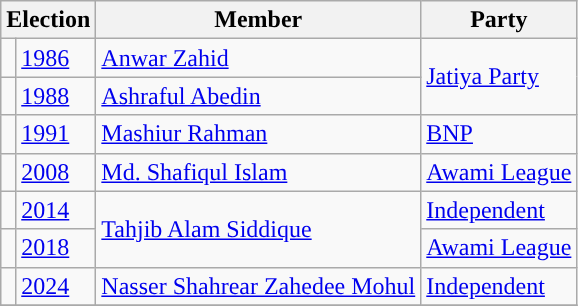<table class="wikitable">
<tr>
<th colspan="2">Election</th>
<th>Member</th>
<th>Party</th>
</tr>
<tr>
<td style="background-color:"></td>
<td><a href='#'>1986</a></td>
<td><a href='#'>Anwar Zahid</a></td>
<td rowspan="2"><a href='#'>Jatiya Party</a></td>
</tr>
<tr>
<td style="background-color:"></td>
<td><a href='#'>1988</a></td>
<td><a href='#'>Ashraful Abedin</a></td>
</tr>
<tr>
<td style="background-color:"></td>
<td><a href='#'>1991</a></td>
<td><a href='#'>Mashiur Rahman</a></td>
<td><a href='#'>BNP</a></td>
</tr>
<tr>
<td style="background-color:"></td>
<td><a href='#'>2008</a></td>
<td><a href='#'>Md. Shafiqul Islam</a></td>
<td><a href='#'>Awami League</a></td>
</tr>
<tr>
<td style="background-color:"></td>
<td><a href='#'>2014</a></td>
<td rowspan="2"><a href='#'>Tahjib Alam Siddique</a></td>
<td><a href='#'>Independent</a></td>
</tr>
<tr>
<td style="background-color:"></td>
<td><a href='#'>2018</a></td>
<td><a href='#'>Awami League</a></td>
</tr>
<tr>
<td style="background-color:"></td>
<td><a href='#'>2024</a></td>
<td><a href='#'>Nasser Shahrear Zahedee Mohul</a></td>
<td><a href='#'>Independent</a></td>
</tr>
<tr>
</tr>
</table>
